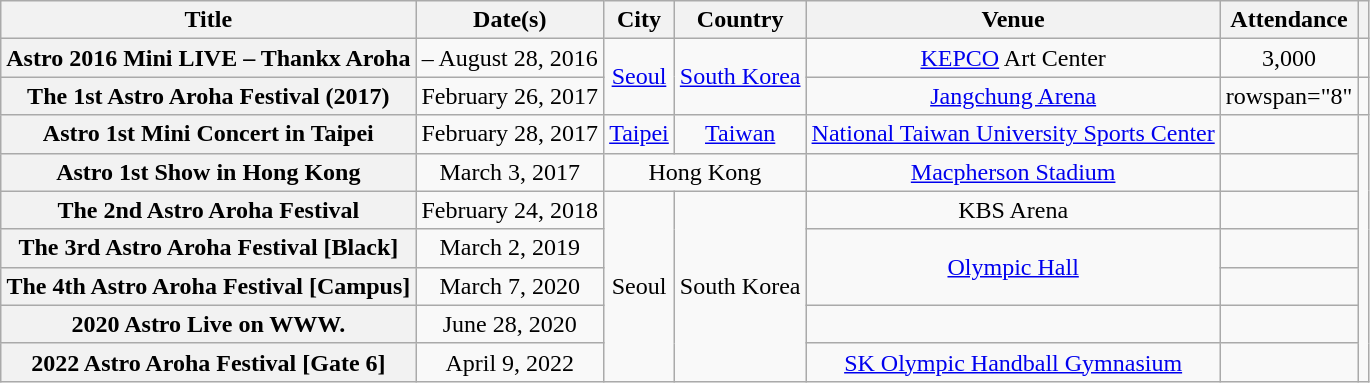<table class="wikitable sortable plainrowheaders" style="text-align:center">
<tr>
<th scope="col">Title</th>
<th scope="col">Date(s)</th>
<th scope="col">City</th>
<th scope="col">Country</th>
<th scope="col">Venue</th>
<th scope="col">Attendance</th>
<th scope="col" class="unsortable"></th>
</tr>
<tr>
<th scope="row">Astro 2016 Mini LIVE – Thankx Aroha</th>
<td> – August 28, 2016</td>
<td rowspan="2"><a href='#'>Seoul</a></td>
<td rowspan="2"><a href='#'>South Korea</a></td>
<td><a href='#'>KEPCO</a> Art Center</td>
<td>3,000</td>
<td></td>
</tr>
<tr>
<th scope="row">The 1st Astro Aroha Festival (2017)</th>
<td>February 26, 2017</td>
<td><a href='#'>Jangchung Arena</a></td>
<td>rowspan="8" </td>
<td></td>
</tr>
<tr>
<th scope="row">Astro 1st Mini Concert in Taipei</th>
<td>February 28, 2017</td>
<td><a href='#'>Taipei</a></td>
<td><a href='#'>Taiwan</a></td>
<td><a href='#'>National Taiwan University Sports Center</a></td>
<td></td>
</tr>
<tr>
<th scope="row">Astro 1st Show in Hong Kong</th>
<td>March 3, 2017</td>
<td colspan="2">Hong Kong</td>
<td><a href='#'>Macpherson Stadium</a></td>
<td></td>
</tr>
<tr>
<th scope="row">The 2nd Astro Aroha Festival</th>
<td>February 24, 2018</td>
<td rowspan="5">Seoul</td>
<td rowspan="5">South Korea</td>
<td>KBS Arena</td>
<td></td>
</tr>
<tr>
<th scope="row">The 3rd Astro Aroha Festival [Black]</th>
<td>March 2, 2019</td>
<td rowspan="2"><a href='#'>Olympic Hall</a></td>
<td></td>
</tr>
<tr>
<th scope="row">The 4th Astro Aroha Festival [Campus]</th>
<td>March 7, 2020</td>
<td></td>
</tr>
<tr>
<th scope="row">2020 Astro Live on WWW.</th>
<td>June 28, 2020</td>
<td></td>
<td></td>
</tr>
<tr>
<th scope="row">2022 Astro Aroha Festival [Gate 6]</th>
<td>April 9, 2022</td>
<td><a href='#'>SK Olympic Handball Gymnasium</a></td>
<td></td>
</tr>
</table>
